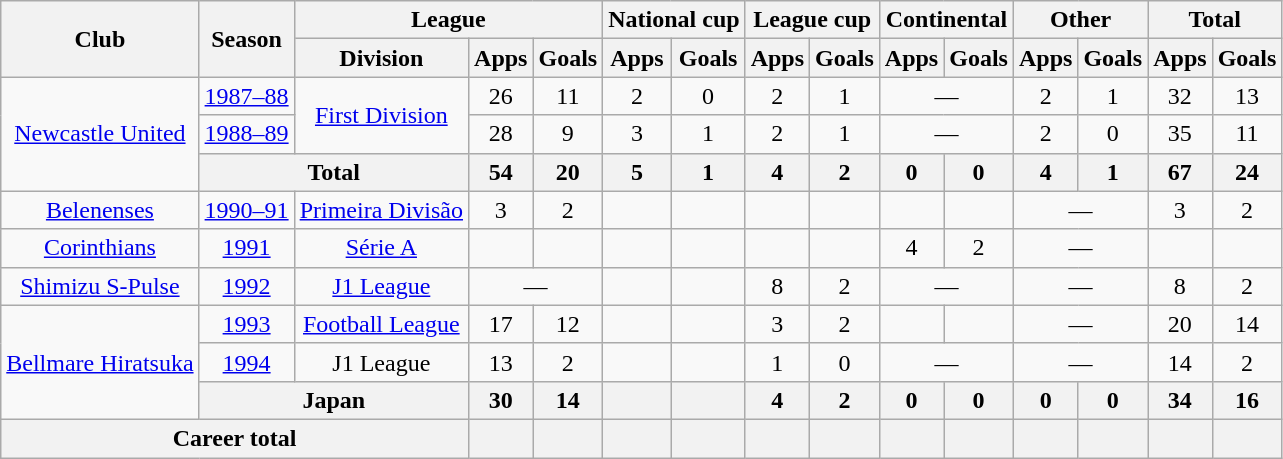<table class="wikitable" style="text-align:center">
<tr>
<th rowspan="2">Club</th>
<th rowspan="2">Season</th>
<th colspan="3">League</th>
<th colspan="2">National cup</th>
<th colspan="2">League cup</th>
<th colspan="2">Continental</th>
<th colspan="2">Other</th>
<th colspan="2">Total</th>
</tr>
<tr>
<th>Division</th>
<th>Apps</th>
<th>Goals</th>
<th>Apps</th>
<th>Goals</th>
<th>Apps</th>
<th>Goals</th>
<th>Apps</th>
<th>Goals</th>
<th>Apps</th>
<th>Goals</th>
<th>Apps</th>
<th>Goals</th>
</tr>
<tr>
<td rowspan="3"><a href='#'>Newcastle United</a></td>
<td><a href='#'>1987–88</a></td>
<td rowspan="2"><a href='#'>First Division</a></td>
<td>26</td>
<td>11</td>
<td>2</td>
<td>0</td>
<td>2</td>
<td>1</td>
<td colspan="2">—</td>
<td>2</td>
<td>1</td>
<td>32</td>
<td>13</td>
</tr>
<tr>
<td><a href='#'>1988–89</a></td>
<td>28</td>
<td>9</td>
<td>3</td>
<td>1</td>
<td>2</td>
<td>1</td>
<td colspan="2">—</td>
<td>2</td>
<td>0</td>
<td>35</td>
<td>11</td>
</tr>
<tr>
<th colspan="2">Total</th>
<th>54</th>
<th>20</th>
<th>5</th>
<th>1</th>
<th>4</th>
<th>2</th>
<th>0</th>
<th>0</th>
<th>4</th>
<th>1</th>
<th>67</th>
<th>24</th>
</tr>
<tr>
<td><a href='#'>Belenenses</a></td>
<td><a href='#'>1990–91</a></td>
<td><a href='#'>Primeira Divisão</a></td>
<td>3</td>
<td>2</td>
<td></td>
<td></td>
<td></td>
<td></td>
<td></td>
<td></td>
<td colspan="2">—</td>
<td>3</td>
<td>2</td>
</tr>
<tr>
<td><a href='#'>Corinthians</a></td>
<td><a href='#'>1991</a></td>
<td><a href='#'>Série A</a></td>
<td></td>
<td></td>
<td></td>
<td></td>
<td></td>
<td></td>
<td>4</td>
<td>2</td>
<td colspan="2">—</td>
<td></td>
<td></td>
</tr>
<tr>
<td><a href='#'>Shimizu S-Pulse</a></td>
<td><a href='#'>1992</a></td>
<td><a href='#'>J1 League</a></td>
<td colspan="2">—</td>
<td></td>
<td></td>
<td>8</td>
<td>2</td>
<td colspan="2">—</td>
<td colspan="2">—</td>
<td>8</td>
<td>2</td>
</tr>
<tr>
<td rowspan="3"><a href='#'>Bellmare Hiratsuka</a></td>
<td><a href='#'>1993</a></td>
<td><a href='#'>Football League</a></td>
<td>17</td>
<td>12</td>
<td></td>
<td></td>
<td>3</td>
<td>2</td>
<td></td>
<td></td>
<td colspan="2">—</td>
<td>20</td>
<td>14</td>
</tr>
<tr>
<td><a href='#'>1994</a></td>
<td>J1 League</td>
<td>13</td>
<td>2</td>
<td></td>
<td></td>
<td>1</td>
<td>0</td>
<td colspan="2">—</td>
<td colspan="2">—</td>
<td>14</td>
<td>2</td>
</tr>
<tr>
<th colspan="2">Japan</th>
<th>30</th>
<th>14</th>
<th></th>
<th></th>
<th>4</th>
<th>2</th>
<th>0</th>
<th>0</th>
<th>0</th>
<th>0</th>
<th>34</th>
<th>16</th>
</tr>
<tr>
<th colspan="3">Career total</th>
<th></th>
<th></th>
<th></th>
<th></th>
<th></th>
<th></th>
<th></th>
<th></th>
<th></th>
<th></th>
<th></th>
<th></th>
</tr>
</table>
